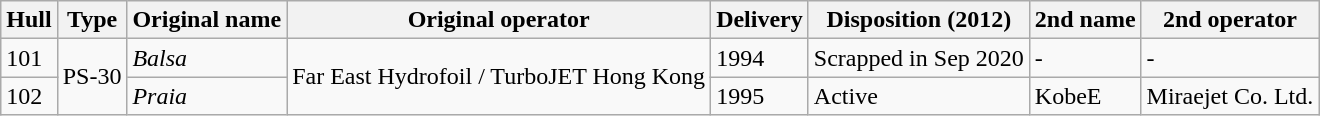<table class="wikitable">
<tr>
<th>Hull</th>
<th>Type</th>
<th>Original name</th>
<th>Original operator</th>
<th>Delivery</th>
<th>Disposition (2012)</th>
<th>2nd name</th>
<th>2nd operator</th>
</tr>
<tr>
<td>101</td>
<td rowspan="2">PS-30</td>
<td><em>Balsa</em></td>
<td rowspan="2">Far East Hydrofoil / TurboJET Hong Kong</td>
<td>1994</td>
<td>Scrapped in Sep 2020</td>
<td>-</td>
<td>-</td>
</tr>
<tr>
<td>102</td>
<td><em>Praia</em></td>
<td>1995</td>
<td>Active</td>
<td>KobeE</td>
<td>Miraejet Co. Ltd.</td>
</tr>
</table>
